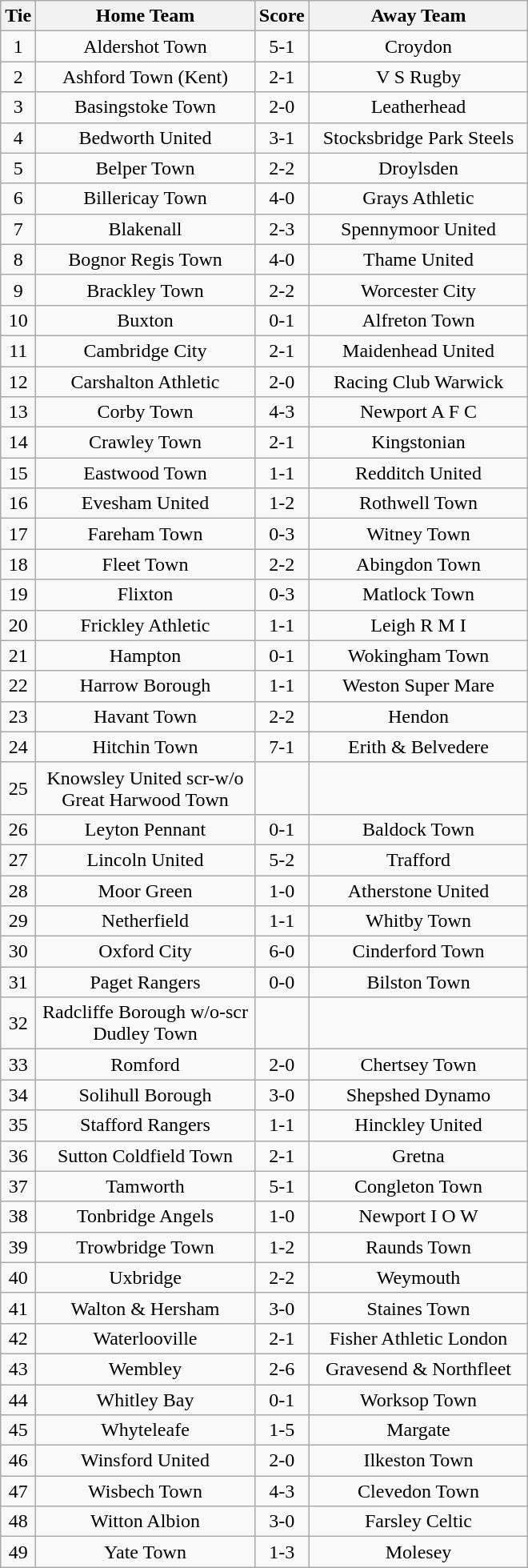<table class="wikitable" style="text-align:center;">
<tr>
<th width=20>Tie</th>
<th width=175>Home Team</th>
<th width=20>Score</th>
<th width=175>Away Team</th>
</tr>
<tr>
<td>1</td>
<td>Aldershot Town</td>
<td>5-1</td>
<td>Croydon</td>
</tr>
<tr>
<td>2</td>
<td>Ashford Town (Kent)</td>
<td>2-1</td>
<td>V S Rugby</td>
</tr>
<tr>
<td>3</td>
<td>Basingstoke Town</td>
<td>2-0</td>
<td>Leatherhead</td>
</tr>
<tr>
<td>4</td>
<td>Bedworth United</td>
<td>3-1</td>
<td>Stocksbridge Park Steels</td>
</tr>
<tr>
<td>5</td>
<td>Belper Town</td>
<td>2-2</td>
<td>Droylsden</td>
</tr>
<tr>
<td>6</td>
<td>Billericay Town</td>
<td>4-0</td>
<td>Grays Athletic</td>
</tr>
<tr>
<td>7</td>
<td>Blakenall</td>
<td>2-3</td>
<td>Spennymoor United</td>
</tr>
<tr>
<td>8</td>
<td>Bognor Regis Town</td>
<td>4-0</td>
<td>Thame United</td>
</tr>
<tr>
<td>9</td>
<td>Brackley Town</td>
<td>2-2</td>
<td>Worcester City</td>
</tr>
<tr>
<td>10</td>
<td>Buxton</td>
<td>0-1</td>
<td>Alfreton Town</td>
</tr>
<tr>
<td>11</td>
<td>Cambridge City</td>
<td>2-1</td>
<td>Maidenhead United</td>
</tr>
<tr>
<td>12</td>
<td>Carshalton Athletic</td>
<td>2-0</td>
<td>Racing Club Warwick</td>
</tr>
<tr>
<td>13</td>
<td>Corby Town</td>
<td>4-3</td>
<td>Newport A F C</td>
</tr>
<tr>
<td>14</td>
<td>Crawley Town</td>
<td>2-1</td>
<td>Kingstonian</td>
</tr>
<tr>
<td>15</td>
<td>Eastwood Town</td>
<td>1-1</td>
<td>Redditch United</td>
</tr>
<tr>
<td>16</td>
<td>Evesham United</td>
<td>1-2</td>
<td>Rothwell Town</td>
</tr>
<tr>
<td>17</td>
<td>Fareham Town</td>
<td>0-3</td>
<td>Witney Town</td>
</tr>
<tr>
<td>18</td>
<td>Fleet Town</td>
<td>2-2</td>
<td>Abingdon Town</td>
</tr>
<tr>
<td>19</td>
<td>Flixton</td>
<td>0-3</td>
<td>Matlock Town</td>
</tr>
<tr>
<td>20</td>
<td>Frickley Athletic</td>
<td>1-1</td>
<td>Leigh R M I</td>
</tr>
<tr>
<td>21</td>
<td>Hampton</td>
<td>0-1</td>
<td>Wokingham Town</td>
</tr>
<tr>
<td>22</td>
<td>Harrow Borough</td>
<td>1-1</td>
<td>Weston Super Mare</td>
</tr>
<tr>
<td>23</td>
<td>Havant Town</td>
<td>2-2</td>
<td>Hendon</td>
</tr>
<tr>
<td>24</td>
<td>Hitchin Town</td>
<td>7-1</td>
<td>Erith & Belvedere</td>
</tr>
<tr>
<td>25</td>
<td>Knowsley United scr-w/o Great Harwood Town</td>
<td></td>
<td></td>
</tr>
<tr>
<td>26</td>
<td>Leyton Pennant</td>
<td>0-1</td>
<td>Baldock Town</td>
</tr>
<tr>
<td>27</td>
<td>Lincoln United</td>
<td>5-2</td>
<td>Trafford</td>
</tr>
<tr>
<td>28</td>
<td>Moor Green</td>
<td>1-0</td>
<td>Atherstone United</td>
</tr>
<tr>
<td>29</td>
<td>Netherfield</td>
<td>1-1</td>
<td>Whitby Town</td>
</tr>
<tr>
<td>30</td>
<td>Oxford City</td>
<td>6-0</td>
<td>Cinderford Town</td>
</tr>
<tr>
<td>31</td>
<td>Paget Rangers</td>
<td>0-0</td>
<td>Bilston Town</td>
</tr>
<tr>
<td>32</td>
<td>Radcliffe Borough w/o-scr Dudley Town</td>
<td></td>
<td></td>
</tr>
<tr>
<td>33</td>
<td>Romford</td>
<td>2-0</td>
<td>Chertsey Town</td>
</tr>
<tr>
<td>34</td>
<td>Solihull Borough</td>
<td>3-0</td>
<td>Shepshed Dynamo</td>
</tr>
<tr>
<td>35</td>
<td>Stafford Rangers</td>
<td>1-1</td>
<td>Hinckley United</td>
</tr>
<tr>
<td>36</td>
<td>Sutton Coldfield Town</td>
<td>2-1</td>
<td>Gretna</td>
</tr>
<tr>
<td>37</td>
<td>Tamworth</td>
<td>5-1</td>
<td>Congleton Town</td>
</tr>
<tr>
<td>38</td>
<td>Tonbridge Angels</td>
<td>1-0</td>
<td>Newport I O W</td>
</tr>
<tr>
<td>39</td>
<td>Trowbridge Town</td>
<td>1-2</td>
<td>Raunds Town</td>
</tr>
<tr>
<td>40</td>
<td>Uxbridge</td>
<td>2-2</td>
<td>Weymouth</td>
</tr>
<tr>
<td>41</td>
<td>Walton & Hersham</td>
<td>3-0</td>
<td>Staines Town</td>
</tr>
<tr>
<td>42</td>
<td>Waterlooville</td>
<td>2-1</td>
<td>Fisher Athletic London</td>
</tr>
<tr>
<td>43</td>
<td>Wembley</td>
<td>2-6</td>
<td>Gravesend & Northfleet</td>
</tr>
<tr>
<td>44</td>
<td>Whitley Bay</td>
<td>0-1</td>
<td>Worksop Town</td>
</tr>
<tr>
<td>45</td>
<td>Whyteleafe</td>
<td>1-5</td>
<td>Margate</td>
</tr>
<tr>
<td>46</td>
<td>Winsford United</td>
<td>2-0</td>
<td>Ilkeston Town</td>
</tr>
<tr>
<td>47</td>
<td>Wisbech Town</td>
<td>4-3</td>
<td>Clevedon Town</td>
</tr>
<tr>
<td>48</td>
<td>Witton Albion</td>
<td>3-0</td>
<td>Farsley Celtic</td>
</tr>
<tr>
<td>49</td>
<td>Yate Town</td>
<td>1-3</td>
<td>Molesey</td>
</tr>
</table>
